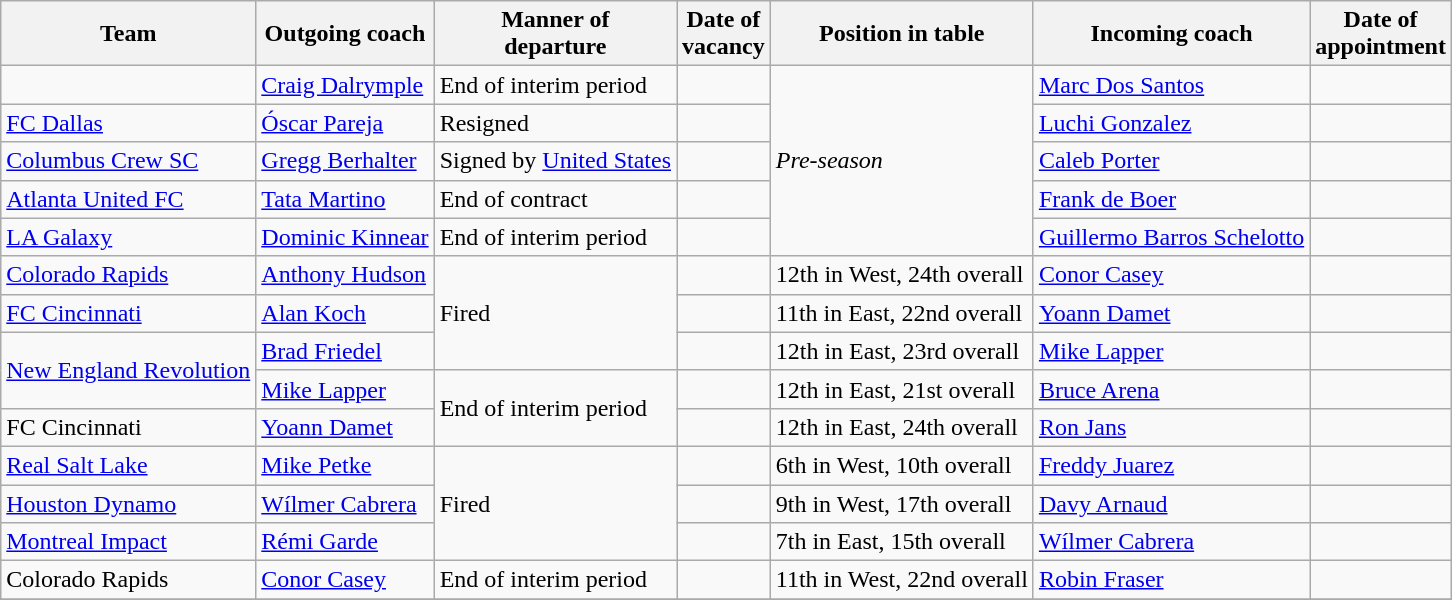<table class="wikitable sortable">
<tr>
<th>Team</th>
<th>Outgoing coach</th>
<th>Manner of <br> departure</th>
<th>Date of <br> vacancy</th>
<th>Position in table</th>
<th>Incoming coach</th>
<th>Date of <br> appointment</th>
</tr>
<tr>
<td></td>
<td> <a href='#'>Craig Dalrymple</a></td>
<td>End of interim period</td>
<td></td>
<td rowspan="5"><em>Pre-season</em></td>
<td> <a href='#'>Marc Dos Santos</a></td>
<td></td>
</tr>
<tr>
<td><a href='#'>FC Dallas</a></td>
<td> <a href='#'>Óscar Pareja</a></td>
<td>Resigned</td>
<td></td>
<td> <a href='#'>Luchi Gonzalez</a></td>
<td></td>
</tr>
<tr>
<td><a href='#'>Columbus Crew SC</a></td>
<td> <a href='#'>Gregg Berhalter</a></td>
<td>Signed by <a href='#'>United States</a></td>
<td></td>
<td> <a href='#'>Caleb Porter</a></td>
<td></td>
</tr>
<tr>
<td><a href='#'>Atlanta United FC</a></td>
<td> <a href='#'>Tata Martino</a></td>
<td>End of contract</td>
<td></td>
<td> <a href='#'>Frank de Boer</a></td>
<td></td>
</tr>
<tr>
<td><a href='#'>LA Galaxy</a></td>
<td> <a href='#'>Dominic Kinnear</a></td>
<td>End of interim period</td>
<td></td>
<td> <a href='#'>Guillermo Barros Schelotto</a></td>
<td></td>
</tr>
<tr>
<td><a href='#'>Colorado Rapids</a></td>
<td> <a href='#'>Anthony Hudson</a></td>
<td rowspan="3">Fired</td>
<td></td>
<td>12th in West, 24th overall</td>
<td> <a href='#'>Conor Casey</a></td>
<td></td>
</tr>
<tr>
<td><a href='#'>FC Cincinnati</a></td>
<td> <a href='#'>Alan Koch</a></td>
<td></td>
<td>11th in East, 22nd overall</td>
<td> <a href='#'>Yoann Damet</a></td>
<td></td>
</tr>
<tr>
<td rowspan="2"><a href='#'>New England Revolution</a></td>
<td> <a href='#'>Brad Friedel</a></td>
<td></td>
<td>12th in East, 23rd overall</td>
<td> <a href='#'>Mike Lapper</a></td>
<td></td>
</tr>
<tr>
<td> <a href='#'>Mike Lapper</a></td>
<td rowspan="2">End of interim period</td>
<td></td>
<td>12th in East, 21st overall</td>
<td> <a href='#'>Bruce Arena</a></td>
<td></td>
</tr>
<tr>
<td>FC Cincinnati</td>
<td> <a href='#'>Yoann Damet</a></td>
<td></td>
<td>12th in East, 24th overall</td>
<td> <a href='#'>Ron Jans</a></td>
<td></td>
</tr>
<tr>
<td><a href='#'>Real Salt Lake</a></td>
<td> <a href='#'>Mike Petke</a></td>
<td rowspan="3">Fired</td>
<td></td>
<td>6th in West, 10th overall</td>
<td> <a href='#'>Freddy Juarez</a></td>
<td></td>
</tr>
<tr>
<td><a href='#'>Houston Dynamo</a></td>
<td> <a href='#'>Wílmer Cabrera</a></td>
<td></td>
<td>9th in West, 17th overall</td>
<td> <a href='#'>Davy Arnaud</a></td>
<td></td>
</tr>
<tr>
<td><a href='#'>Montreal Impact</a></td>
<td> <a href='#'>Rémi Garde</a></td>
<td></td>
<td>7th in East, 15th overall</td>
<td> <a href='#'>Wílmer Cabrera</a></td>
<td></td>
</tr>
<tr>
<td>Colorado Rapids</td>
<td> <a href='#'>Conor Casey</a></td>
<td>End of interim period</td>
<td></td>
<td>11th in West, 22nd overall</td>
<td> <a href='#'>Robin Fraser</a></td>
<td></td>
</tr>
<tr>
</tr>
</table>
